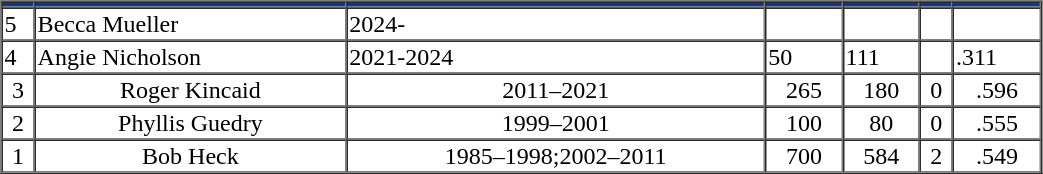<table cellpadding="1" border="1" cellspacing="0" width="55%">
<tr>
<th bgcolor="#0039A6"></th>
<th bgcolor="#0039A6"></th>
<th bgcolor="#0039A6"></th>
<th bgcolor="#0039A6"></th>
<th bgcolor="#0039A6"></th>
<th bgcolor="#0039A6"></th>
<th bgcolor="#0039A6"></th>
</tr>
<tr>
<td>5</td>
<td>Becca Mueller</td>
<td>2024-</td>
<td></td>
<td></td>
<td></td>
<td></td>
</tr>
<tr>
<td>4</td>
<td>Angie Nicholson</td>
<td>2021-2024</td>
<td>50</td>
<td>111</td>
<td></td>
<td>.311</td>
</tr>
<tr align="center" valign="top">
<td>3</td>
<td>Roger Kincaid</td>
<td>2011–2021</td>
<td>265</td>
<td>180</td>
<td>0</td>
<td>.596</td>
</tr>
<tr align="center" valign="top">
<td>2</td>
<td>Phyllis Guedry</td>
<td>1999–2001</td>
<td>100</td>
<td>80</td>
<td>0</td>
<td>.555</td>
</tr>
<tr align="center" valign="top">
<td>1</td>
<td>Bob Heck</td>
<td>1985–1998;2002–2011</td>
<td>700</td>
<td>584</td>
<td>2</td>
<td>.549</td>
</tr>
<tr align="center" valign="top">
</tr>
</table>
